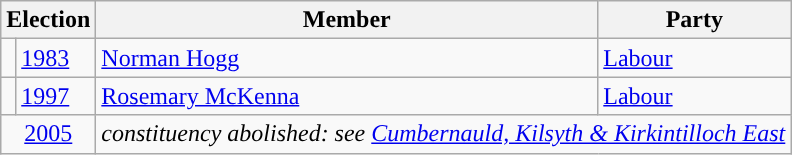<table class="wikitable">
<tr>
<th colspan="2">Election</th>
<th>Member</th>
<th>Party</th>
</tr>
<tr>
<td style="color:inherit;background-color: "></td>
<td><a href='#'>1983</a></td>
<td><a href='#'>Norman Hogg</a></td>
<td><a href='#'>Labour</a></td>
</tr>
<tr>
<td style="color:inherit;background-color: "></td>
<td><a href='#'>1997</a></td>
<td><a href='#'>Rosemary McKenna</a></td>
<td><a href='#'>Labour</a></td>
</tr>
<tr>
<td colspan="2" align="center"><a href='#'>2005</a></td>
<td colspan="2"><em>constituency abolished: see <a href='#'>Cumbernauld, Kilsyth & Kirkintilloch East</a></em></td>
</tr>
</table>
